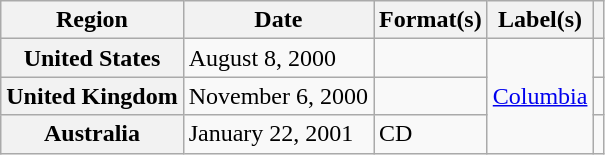<table class="wikitable plainrowheaders">
<tr>
<th scope="col">Region</th>
<th scope="col">Date</th>
<th scope="col">Format(s)</th>
<th scope="col">Label(s)</th>
<th scope="col"></th>
</tr>
<tr>
<th scope="row">United States</th>
<td>August 8, 2000</td>
<td></td>
<td rowspan="3"><a href='#'>Columbia</a></td>
<td></td>
</tr>
<tr>
<th scope="row">United Kingdom</th>
<td>November 6, 2000</td>
<td></td>
<td></td>
</tr>
<tr>
<th scope="row">Australia</th>
<td>January 22, 2001</td>
<td>CD</td>
<td></td>
</tr>
</table>
